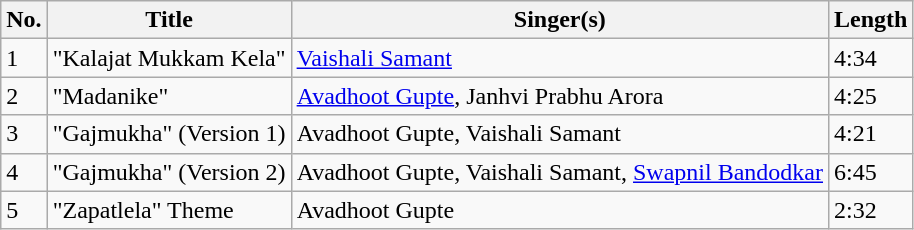<table class="wikitable">
<tr>
<th>No.</th>
<th>Title</th>
<th>Singer(s)</th>
<th>Length</th>
</tr>
<tr>
<td>1</td>
<td>"Kalajat Mukkam Kela"</td>
<td><a href='#'>Vaishali Samant</a></td>
<td>4:34</td>
</tr>
<tr>
<td>2</td>
<td>"Madanike"</td>
<td><a href='#'>Avadhoot Gupte</a>, Janhvi Prabhu Arora</td>
<td>4:25</td>
</tr>
<tr>
<td>3</td>
<td>"Gajmukha" (Version 1)</td>
<td>Avadhoot Gupte, Vaishali Samant</td>
<td>4:21</td>
</tr>
<tr>
<td>4</td>
<td>"Gajmukha" (Version 2)</td>
<td>Avadhoot Gupte, Vaishali Samant, <a href='#'>Swapnil Bandodkar</a></td>
<td>6:45</td>
</tr>
<tr>
<td>5</td>
<td>"Zapatlela" Theme</td>
<td>Avadhoot Gupte</td>
<td>2:32</td>
</tr>
</table>
